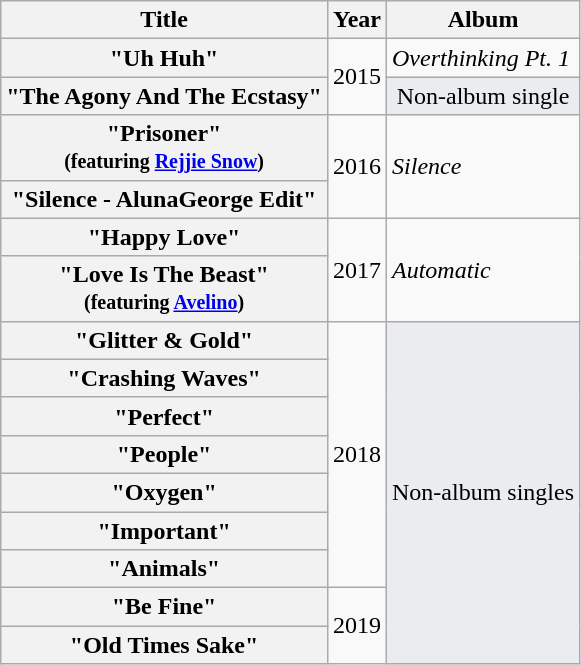<table class="wikitable plainrowheaders">
<tr>
<th>Title</th>
<th>Year</th>
<th>Album</th>
</tr>
<tr>
<th scope="row">"Uh Huh"</th>
<td rowspan="2">2015</td>
<td><em>Overthinking Pt. 1</em></td>
</tr>
<tr>
<th scope="row">"The Agony And The Ecstasy"</th>
<td style="background: #EAECF0; text-align:center;">Non-album single</td>
</tr>
<tr>
<th scope="row">"Prisoner"<br><small>(featuring <a href='#'>Rejjie Snow</a>)</small></th>
<td rowspan="2">2016</td>
<td rowspan="2"><em>Silence</em></td>
</tr>
<tr>
<th scope="row">"Silence - AlunaGeorge Edit"</th>
</tr>
<tr>
<th scope="row">"Happy Love"</th>
<td rowspan="2">2017</td>
<td rowspan="2"><em>Automatic</em></td>
</tr>
<tr>
<th scope="row">"Love Is The Beast"<br><small>(featuring <a href='#'>Avelino</a>)</small></th>
</tr>
<tr>
<th scope="row">"Glitter & Gold"</th>
<td rowspan="7">2018</td>
<td rowspan="9" style="background: #EAECF0; text-align:center;">Non-album singles</td>
</tr>
<tr>
<th scope="row">"Crashing Waves"</th>
</tr>
<tr>
<th scope="row">"Perfect"</th>
</tr>
<tr>
<th scope="row">"People"</th>
</tr>
<tr>
<th scope="row">"Oxygen"</th>
</tr>
<tr>
<th scope="row">"Important"</th>
</tr>
<tr>
<th scope="row">"Animals"</th>
</tr>
<tr>
<th scope="row">"Be Fine"</th>
<td rowspan="2">2019</td>
</tr>
<tr>
<th scope="row">"Old Times Sake"</th>
</tr>
</table>
